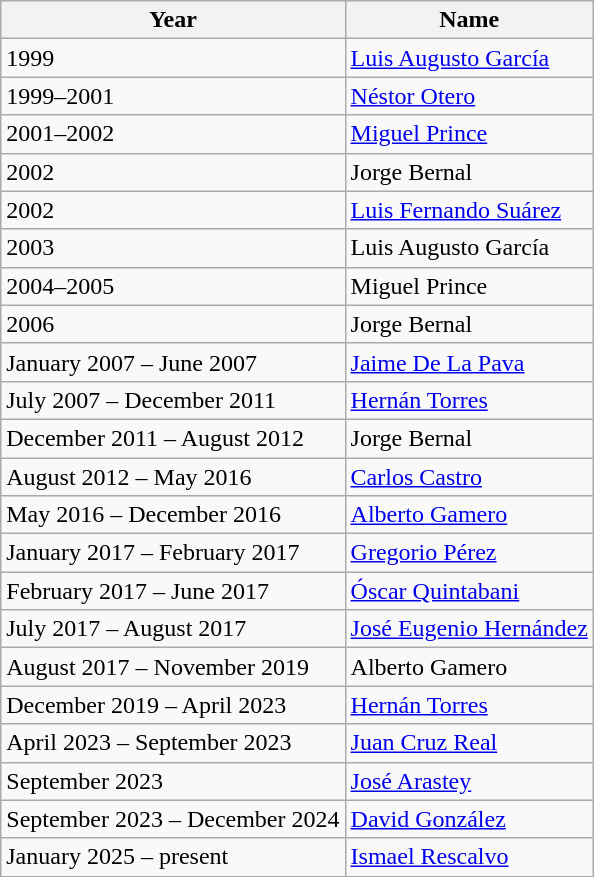<table class="wikitable">
<tr>
<th>Year</th>
<th>Name</th>
</tr>
<tr>
<td>1999</td>
<td> <a href='#'>Luis Augusto García</a></td>
</tr>
<tr>
<td>1999–2001</td>
<td> <a href='#'>Néstor Otero</a></td>
</tr>
<tr>
<td>2001–2002</td>
<td> <a href='#'>Miguel Prince</a></td>
</tr>
<tr>
<td>2002</td>
<td> Jorge Bernal</td>
</tr>
<tr>
<td>2002</td>
<td>  <a href='#'>Luis Fernando Suárez</a></td>
</tr>
<tr>
<td>2003</td>
<td>  Luis Augusto García</td>
</tr>
<tr>
<td>2004–2005</td>
<td> Miguel Prince</td>
</tr>
<tr>
<td>2006</td>
<td> Jorge Bernal</td>
</tr>
<tr>
<td>January 2007 – June 2007</td>
<td> <a href='#'>Jaime De La Pava</a></td>
</tr>
<tr>
<td>July 2007 – December 2011</td>
<td> <a href='#'>Hernán Torres</a></td>
</tr>
<tr>
<td>December 2011 – August 2012</td>
<td> Jorge Bernal</td>
</tr>
<tr>
<td>August 2012 – May 2016</td>
<td> <a href='#'>Carlos Castro</a></td>
</tr>
<tr>
<td>May 2016 – December 2016</td>
<td> <a href='#'>Alberto Gamero</a></td>
</tr>
<tr>
<td>January 2017 – February 2017</td>
<td> <a href='#'>Gregorio Pérez</a></td>
</tr>
<tr>
<td>February 2017 – June 2017</td>
<td> <a href='#'>Óscar Quintabani</a></td>
</tr>
<tr>
<td>July 2017 – August 2017</td>
<td> <a href='#'>José Eugenio Hernández</a></td>
</tr>
<tr>
<td>August 2017 – November 2019</td>
<td> Alberto Gamero</td>
</tr>
<tr>
<td>December 2019 – April 2023</td>
<td> <a href='#'>Hernán Torres</a></td>
</tr>
<tr>
<td>April 2023 – September 2023</td>
<td> <a href='#'>Juan Cruz Real</a></td>
</tr>
<tr>
<td>September 2023</td>
<td> <a href='#'>José Arastey</a></td>
</tr>
<tr>
<td>September 2023 – December 2024</td>
<td> <a href='#'>David González</a></td>
</tr>
<tr>
<td>January 2025 – present</td>
<td> <a href='#'>Ismael Rescalvo</a></td>
</tr>
</table>
